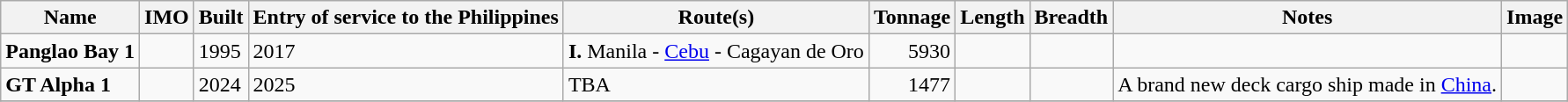<table class="wikitable sortable">
<tr>
<th><strong>Name</strong></th>
<th><strong>IMO</strong></th>
<th><strong>Built</strong></th>
<th><strong>Entry of service to the Philippines</strong></th>
<th><strong>Route(s)</strong></th>
<th><strong>Tonnage</strong></th>
<th><strong>Length</strong></th>
<th><strong>Breadth</strong></th>
<th><strong>Notes</strong></th>
<th><strong>Image</strong></th>
</tr>
<tr>
<td><strong>Panglao Bay 1</strong></td>
<td></td>
<td>1995</td>
<td>2017</td>
<td><strong>I.</strong> Manila - <a href='#'>Cebu</a> - Cagayan de Oro</td>
<td align="right">5930</td>
<td></td>
<td></td>
<td></td>
<td></td>
</tr>
<tr>
<td><strong>GT Alpha 1</strong></td>
<td></td>
<td>2024</td>
<td>2025</td>
<td>TBA</td>
<td align="right">1477</td>
<td></td>
<td></td>
<td>A brand new deck cargo ship made in <a href='#'>China</a>.</td>
<td></td>
</tr>
<tr>
</tr>
</table>
